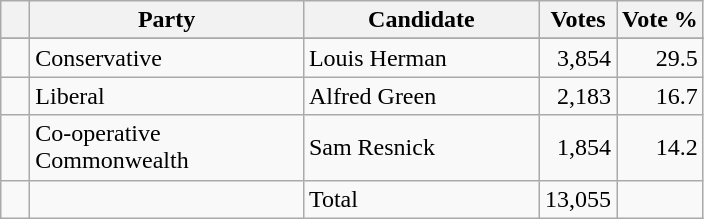<table class="wikitable">
<tr>
<th></th>
<th scope="col" width="175">Party</th>
<th scope="col" width="150">Candidate</th>
<th>Votes</th>
<th>Vote %</th>
</tr>
<tr>
</tr>
<tr>
<td>   </td>
<td>Conservative</td>
<td>Louis Herman</td>
<td align=right>3,854</td>
<td align=right>29.5</td>
</tr>
<tr>
<td>   </td>
<td>Liberal</td>
<td>Alfred Green</td>
<td align=right>2,183</td>
<td align=right>16.7</td>
</tr>
<tr>
<td>   </td>
<td>Co-operative Commonwealth</td>
<td>Sam Resnick</td>
<td align=right>1,854</td>
<td align=right>14.2</td>
</tr>
<tr>
<td></td>
<td></td>
<td>Total</td>
<td align=right>13,055</td>
<td></td>
</tr>
</table>
